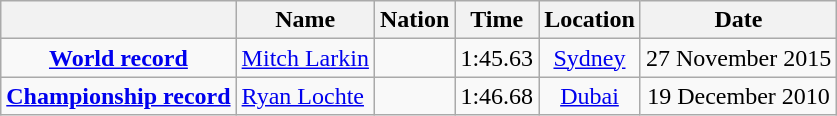<table class=wikitable style=text-align:center>
<tr>
<th></th>
<th>Name</th>
<th>Nation</th>
<th>Time</th>
<th>Location</th>
<th>Date</th>
</tr>
<tr>
<td><strong><a href='#'>World record</a></strong></td>
<td align=left><a href='#'>Mitch Larkin</a></td>
<td align=left></td>
<td align=left>1:45.63</td>
<td><a href='#'>Sydney</a></td>
<td>27 November 2015</td>
</tr>
<tr>
<td><strong><a href='#'>Championship record</a></strong></td>
<td align=left><a href='#'>Ryan Lochte</a></td>
<td align=left></td>
<td align=left>1:46.68</td>
<td><a href='#'>Dubai</a></td>
<td>19 December 2010</td>
</tr>
</table>
